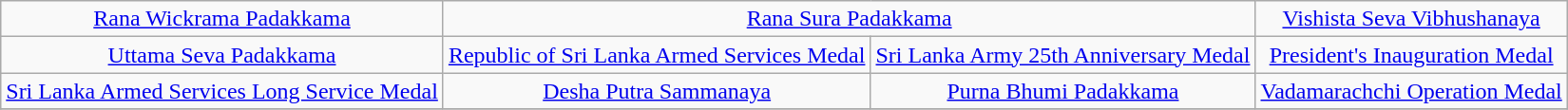<table class="wikitable" style="margin:1em auto; text-align:center;">
<tr>
<td colspan="1"><a href='#'>Rana Wickrama Padakkama</a></td>
<td colspan="2"><a href='#'>Rana Sura Padakkama</a></td>
<td colspan="1"><a href='#'>Vishista Seva Vibhushanaya</a></td>
</tr>
<tr>
<td><a href='#'>Uttama Seva Padakkama</a></td>
<td><a href='#'>Republic of Sri Lanka Armed Services Medal</a></td>
<td><a href='#'>Sri Lanka Army 25th Anniversary Medal</a></td>
<td><a href='#'>President's Inauguration Medal</a></td>
</tr>
<tr>
<td><a href='#'>Sri Lanka Armed Services Long Service Medal</a></td>
<td><a href='#'>Desha Putra Sammanaya</a></td>
<td><a href='#'>Purna Bhumi Padakkama</a></td>
<td><a href='#'>Vadamarachchi Operation Medal</a></td>
</tr>
<tr>
</tr>
</table>
